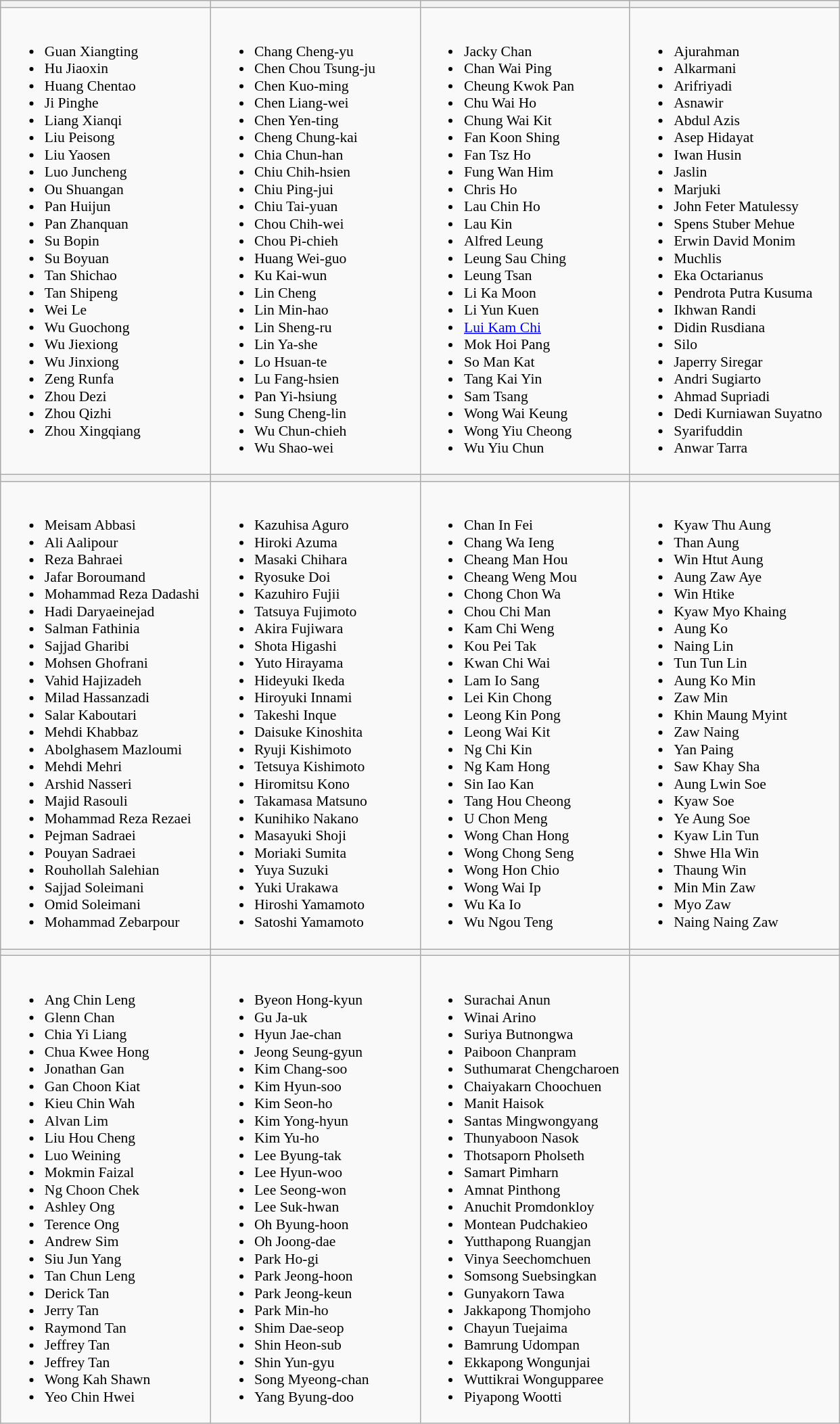<table class="wikitable" style="font-size:90%">
<tr>
<th width=200></th>
<th width=200></th>
<th width=200></th>
<th width=200></th>
</tr>
<tr>
<td valign=top><br><ul><li>Guan Xiangting</li><li>Hu Jiaoxin</li><li>Huang Chentao</li><li>Ji Pinghe</li><li>Liang Xianqi</li><li>Liu Peisong</li><li>Liu Yaosen</li><li>Luo Juncheng</li><li>Ou Shuangan</li><li>Pan Huijun</li><li>Pan Zhanquan</li><li>Su Bopin</li><li>Su Boyuan</li><li>Tan Shichao</li><li>Tan Shipeng</li><li>Wei Le</li><li>Wu Guochong</li><li>Wu Jiexiong</li><li>Wu Jinxiong</li><li>Zeng Runfa</li><li>Zhou Dezi</li><li>Zhou Qizhi</li><li>Zhou Xingqiang</li></ul></td>
<td valign=top><br><ul><li>Chang Cheng-yu</li><li>Chen Chou Tsung-ju</li><li>Chen Kuo-ming</li><li>Chen Liang-wei</li><li>Chen Yen-ting</li><li>Cheng Chung-kai</li><li>Chia Chun-han</li><li>Chiu Chih-hsien</li><li>Chiu Ping-jui</li><li>Chiu Tai-yuan</li><li>Chou Chih-wei</li><li>Chou Pi-chieh</li><li>Huang Wei-guo</li><li>Ku Kai-wun</li><li>Lin Cheng</li><li>Lin Min-hao</li><li>Lin Sheng-ru</li><li>Lin Ya-she</li><li>Lo Hsuan-te</li><li>Lu Fang-hsien</li><li>Pan Yi-hsiung</li><li>Sung Cheng-lin</li><li>Wu Chun-chieh</li><li>Wu Shao-wei</li></ul></td>
<td valign=top><br><ul><li>Jacky Chan</li><li>Chan Wai Ping</li><li>Cheung Kwok Pan</li><li>Chu Wai Ho</li><li>Chung Wai Kit</li><li>Fan Koon Shing</li><li>Fan Tsz Ho</li><li>Fung Wan Him</li><li>Chris Ho</li><li>Lau Chin Ho</li><li>Lau Kin</li><li>Alfred Leung</li><li>Leung Sau Ching</li><li>Leung Tsan</li><li>Li Ka Moon</li><li>Li Yun Kuen</li><li><a href='#'>Lui Kam Chi</a></li><li>Mok Hoi Pang</li><li>So Man Kat</li><li>Tang Kai Yin</li><li>Sam Tsang</li><li>Wong Wai Keung</li><li>Wong Yiu Cheong</li><li>Wu Yiu Chun</li></ul></td>
<td valign=top><br><ul><li>Ajurahman</li><li>Alkarmani</li><li>Arifriyadi</li><li>Asnawir</li><li>Abdul Azis</li><li>Asep Hidayat</li><li>Iwan Husin</li><li>Jaslin</li><li>Marjuki</li><li>John Feter Matulessy</li><li>Spens Stuber Mehue</li><li>Erwin David Monim</li><li>Muchlis</li><li>Eka Octarianus</li><li>Pendrota Putra Kusuma</li><li>Ikhwan Randi</li><li>Didin Rusdiana</li><li>Silo</li><li>Japerry Siregar</li><li>Andri Sugiarto</li><li>Ahmad Supriadi</li><li>Dedi Kurniawan Suyatno</li><li>Syarifuddin</li><li>Anwar Tarra</li></ul></td>
</tr>
<tr>
<th></th>
<th></th>
<th></th>
<th></th>
</tr>
<tr>
<td valign=top><br><ul><li>Meisam Abbasi</li><li>Ali Aalipour</li><li>Reza Bahraei</li><li>Jafar Boroumand</li><li>Mohammad Reza Dadashi</li><li>Hadi Daryaeinejad</li><li>Salman Fathinia</li><li>Sajjad Gharibi</li><li>Mohsen Ghofrani</li><li>Vahid Hajizadeh</li><li>Milad Hassanzadi</li><li>Salar Kaboutari</li><li>Mehdi Khabbaz</li><li>Abolghasem Mazloumi</li><li>Mehdi Mehri</li><li>Arshid Nasseri</li><li>Majid Rasouli</li><li>Mohammad Reza Rezaei</li><li>Pejman Sadraei</li><li>Pouyan Sadraei</li><li>Rouhollah Salehian</li><li>Sajjad Soleimani</li><li>Omid Soleimani</li><li>Mohammad Zebarpour</li></ul></td>
<td valign=top><br><ul><li>Kazuhisa Aguro</li><li>Hiroki Azuma</li><li>Masaki Chihara</li><li>Ryosuke Doi</li><li>Kazuhiro Fujii</li><li>Tatsuya Fujimoto</li><li>Akira Fujiwara</li><li>Shota Higashi</li><li>Yuto Hirayama</li><li>Hideyuki Ikeda</li><li>Hiroyuki Innami</li><li>Takeshi Inque</li><li>Daisuke Kinoshita</li><li>Ryuji Kishimoto</li><li>Tetsuya Kishimoto</li><li>Hiromitsu Kono</li><li>Takamasa Matsuno</li><li>Kunihiko Nakano</li><li>Masayuki Shoji</li><li>Moriaki Sumita</li><li>Yuya Suzuki</li><li>Yuki Urakawa</li><li>Hiroshi Yamamoto</li><li>Satoshi Yamamoto</li></ul></td>
<td valign=top><br><ul><li>Chan In Fei</li><li>Chang Wa Ieng</li><li>Cheang Man Hou</li><li>Cheang Weng Mou</li><li>Chong Chon Wa</li><li>Chou Chi Man</li><li>Kam Chi Weng</li><li>Kou Pei Tak</li><li>Kwan Chi Wai</li><li>Lam Io Sang</li><li>Lei Kin Chong</li><li>Leong Kin Pong</li><li>Leong Wai Kit</li><li>Ng Chi Kin</li><li>Ng Kam Hong</li><li>Sin Iao Kan</li><li>Tang Hou Cheong</li><li>U Chon Meng</li><li>Wong Chan Hong</li><li>Wong Chong Seng</li><li>Wong Hon Chio</li><li>Wong Wai Ip</li><li>Wu Ka Io</li><li>Wu Ngou Teng</li></ul></td>
<td valign=top><br><ul><li>Kyaw Thu Aung</li><li>Than Aung</li><li>Win Htut Aung</li><li>Aung Zaw Aye</li><li>Win Htike</li><li>Kyaw Myo Khaing</li><li>Aung Ko</li><li>Naing Lin</li><li>Tun Tun Lin</li><li>Aung Ko Min</li><li>Zaw Min</li><li>Khin Maung Myint</li><li>Zaw Naing</li><li>Yan Paing</li><li>Saw Khay Sha</li><li>Aung Lwin Soe</li><li>Kyaw Soe</li><li>Ye Aung Soe</li><li>Kyaw Lin Tun</li><li>Shwe Hla Win</li><li>Thaung Win</li><li>Min Min Zaw</li><li>Myo Zaw</li><li>Naing Naing Zaw</li></ul></td>
</tr>
<tr>
<th></th>
<th></th>
<th></th>
<th></th>
</tr>
<tr>
<td valign=top><br><ul><li>Ang Chin Leng</li><li>Glenn Chan</li><li>Chia Yi Liang</li><li>Chua Kwee Hong</li><li>Jonathan Gan</li><li>Gan Choon Kiat</li><li>Kieu Chin Wah</li><li>Alvan Lim</li><li>Liu Hou Cheng</li><li>Luo Weining</li><li>Mokmin Faizal</li><li>Ng Choon Chek</li><li>Ashley Ong</li><li>Terence Ong</li><li>Andrew Sim</li><li>Siu Jun Yang</li><li>Tan Chun Leng</li><li>Derick Tan</li><li>Jerry Tan</li><li>Raymond Tan</li><li>Jeffrey Tan</li><li>Jeffrey Tan</li><li>Wong Kah Shawn</li><li>Yeo Chin Hwei</li></ul></td>
<td valign=top><br><ul><li>Byeon Hong-kyun</li><li>Gu Ja-uk</li><li>Hyun Jae-chan</li><li>Jeong Seung-gyun</li><li>Kim Chang-soo</li><li>Kim Hyun-soo</li><li>Kim Seon-ho</li><li>Kim Yong-hyun</li><li>Kim Yu-ho</li><li>Lee Byung-tak</li><li>Lee Hyun-woo</li><li>Lee Seong-won</li><li>Lee Suk-hwan</li><li>Oh Byung-hoon</li><li>Oh Joong-dae</li><li>Park Ho-gi</li><li>Park Jeong-hoon</li><li>Park Jeong-keun</li><li>Park Min-ho</li><li>Shim Dae-seop</li><li>Shin Heon-sub</li><li>Shin Yun-gyu</li><li>Song Myeong-chan</li><li>Yang Byung-doo</li></ul></td>
<td valign=top><br><ul><li>Surachai Anun</li><li>Winai Arino</li><li>Suriya Butnongwa</li><li>Paiboon Chanpram</li><li>Suthumarat Chengcharoen</li><li>Chaiyakarn Choochuen</li><li>Manit Haisok</li><li>Santas Mingwongyang</li><li>Thunyaboon Nasok</li><li>Thotsaporn Pholseth</li><li>Samart Pimharn</li><li>Amnat Pinthong</li><li>Anuchit Promdonkloy</li><li>Montean Pudchakieo</li><li>Yutthapong Ruangjan</li><li>Vinya Seechomchuen</li><li>Somsong Suebsingkan</li><li>Gunyakorn Tawa</li><li>Jakkapong Thomjoho</li><li>Chayun Tuejaima</li><li>Bamrung Udompan</li><li>Ekkapong Wongunjai</li><li>Wuttikrai Wongupparee</li><li>Piyapong Wootti</li></ul></td>
<td valign=top></td>
</tr>
</table>
